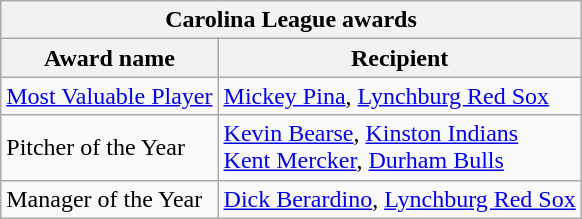<table class="wikitable">
<tr>
<th colspan="2">Carolina League awards</th>
</tr>
<tr>
<th>Award name</th>
<th>Recipient</th>
</tr>
<tr>
<td><a href='#'>Most Valuable Player</a></td>
<td><a href='#'>Mickey Pina</a>, <a href='#'>Lynchburg Red Sox</a></td>
</tr>
<tr>
<td>Pitcher of the Year</td>
<td><a href='#'>Kevin Bearse</a>, <a href='#'>Kinston Indians</a> <br> <a href='#'>Kent Mercker</a>, <a href='#'>Durham Bulls</a></td>
</tr>
<tr>
<td>Manager of the Year</td>
<td><a href='#'>Dick Berardino</a>, <a href='#'>Lynchburg Red Sox</a></td>
</tr>
</table>
